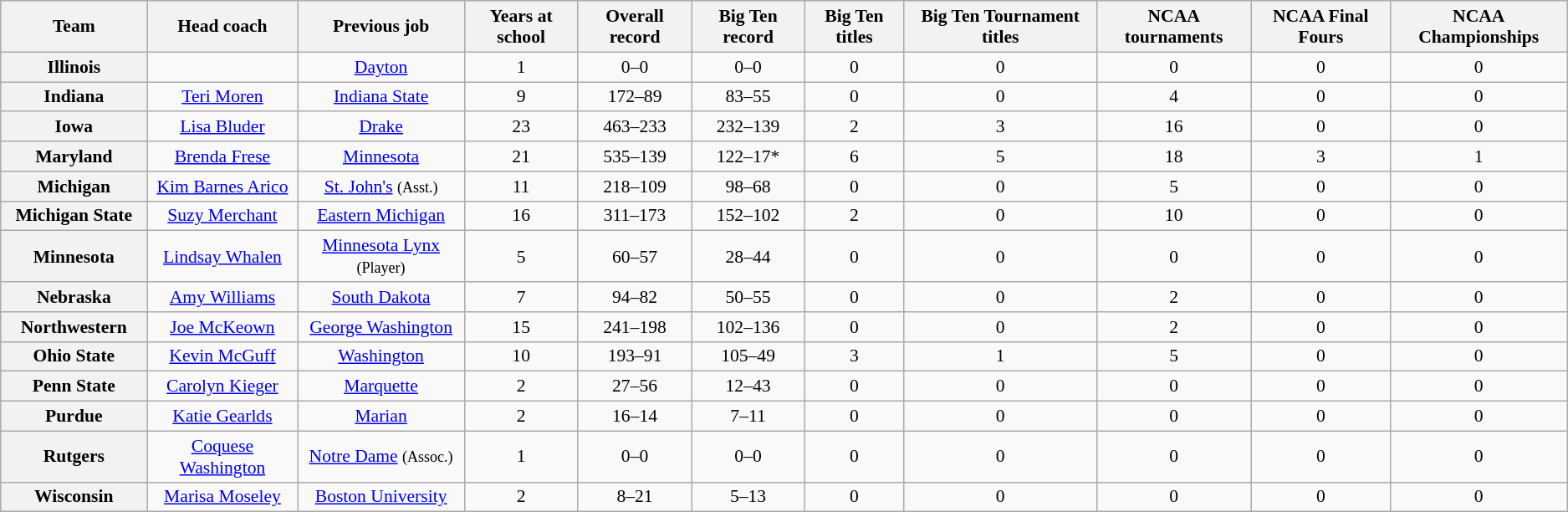<table class="wikitable sortable" style="text-align: center;font-size:90%;">
<tr>
<th width="110">Team</th>
<th>Head coach</th>
<th>Previous job</th>
<th>Years at school</th>
<th>Overall record</th>
<th>Big Ten record</th>
<th>Big Ten titles</th>
<th>Big Ten Tournament titles</th>
<th>NCAA tournaments</th>
<th>NCAA Final Fours</th>
<th>NCAA Championships</th>
</tr>
<tr>
<th style=>Illinois</th>
<td></td>
<td><a href='#'>Dayton</a></td>
<td>1</td>
<td>0–0</td>
<td>0–0</td>
<td>0</td>
<td>0</td>
<td>0</td>
<td>0</td>
<td>0</td>
</tr>
<tr>
<th style=>Indiana</th>
<td><a href='#'>Teri Moren</a></td>
<td><a href='#'>Indiana State</a></td>
<td>9</td>
<td>172–89</td>
<td>83–55</td>
<td>0</td>
<td>0</td>
<td>4</td>
<td>0</td>
<td>0</td>
</tr>
<tr>
<th style=>Iowa</th>
<td><a href='#'>Lisa Bluder</a></td>
<td><a href='#'>Drake</a></td>
<td>23</td>
<td>463–233</td>
<td>232–139</td>
<td>2</td>
<td>3</td>
<td>16</td>
<td>0</td>
<td>0</td>
</tr>
<tr>
<th style=>Maryland</th>
<td><a href='#'>Brenda Frese</a></td>
<td><a href='#'>Minnesota</a></td>
<td>21</td>
<td>535–139</td>
<td>122–17*</td>
<td>6</td>
<td>5</td>
<td>18</td>
<td>3</td>
<td>1</td>
</tr>
<tr>
<th style=>Michigan</th>
<td><a href='#'>Kim Barnes Arico</a></td>
<td><a href='#'>St. John's</a> <small>(Asst.)</small></td>
<td>11</td>
<td>218–109</td>
<td>98–68</td>
<td>0</td>
<td>0</td>
<td>5</td>
<td>0</td>
<td>0</td>
</tr>
<tr>
<th style=>Michigan State</th>
<td><a href='#'>Suzy Merchant</a></td>
<td><a href='#'>Eastern Michigan</a></td>
<td>16</td>
<td>311–173</td>
<td>152–102</td>
<td>2</td>
<td>0</td>
<td>10</td>
<td>0</td>
<td>0</td>
</tr>
<tr>
<th style=>Minnesota</th>
<td><a href='#'>Lindsay Whalen</a></td>
<td><a href='#'>Minnesota Lynx</a> <small>(Player)</small></td>
<td>5</td>
<td>60–57</td>
<td>28–44</td>
<td>0</td>
<td>0</td>
<td>0</td>
<td>0</td>
<td>0</td>
</tr>
<tr>
<th style=>Nebraska</th>
<td><a href='#'>Amy Williams</a></td>
<td><a href='#'>South Dakota</a></td>
<td>7</td>
<td>94–82</td>
<td>50–55</td>
<td>0</td>
<td>0</td>
<td>2</td>
<td>0</td>
<td>0</td>
</tr>
<tr>
<th style=>Northwestern</th>
<td><a href='#'>Joe McKeown</a></td>
<td><a href='#'>George Washington</a></td>
<td>15</td>
<td>241–198</td>
<td>102–136</td>
<td>0</td>
<td>0</td>
<td>2</td>
<td>0</td>
<td>0</td>
</tr>
<tr>
<th style=>Ohio State</th>
<td><a href='#'>Kevin McGuff</a></td>
<td><a href='#'>Washington</a></td>
<td>10</td>
<td>193–91</td>
<td>105–49</td>
<td>3</td>
<td>1</td>
<td>5</td>
<td>0</td>
<td>0</td>
</tr>
<tr>
<th style=>Penn State</th>
<td><a href='#'>Carolyn Kieger</a></td>
<td><a href='#'>Marquette</a></td>
<td>2</td>
<td>27–56</td>
<td>12–43</td>
<td>0</td>
<td>0</td>
<td>0</td>
<td>0</td>
<td>0</td>
</tr>
<tr>
<th style=>Purdue</th>
<td><a href='#'>Katie Gearlds</a></td>
<td><a href='#'>Marian</a></td>
<td>2</td>
<td>16–14</td>
<td>7–11</td>
<td>0</td>
<td>0</td>
<td>0</td>
<td>0</td>
<td>0</td>
</tr>
<tr>
<th style=>Rutgers</th>
<td><a href='#'>Coquese Washington</a></td>
<td><a href='#'>Notre Dame</a> <small>(Assoc.)</small></td>
<td>1</td>
<td>0–0</td>
<td>0–0</td>
<td>0</td>
<td>0</td>
<td>0</td>
<td>0</td>
<td>0</td>
</tr>
<tr>
<th style=>Wisconsin</th>
<td><a href='#'>Marisa Moseley</a></td>
<td><a href='#'>Boston University</a></td>
<td>2</td>
<td>8–21</td>
<td>5–13</td>
<td>0</td>
<td>0</td>
<td>0</td>
<td>0</td>
<td>0</td>
</tr>
</table>
